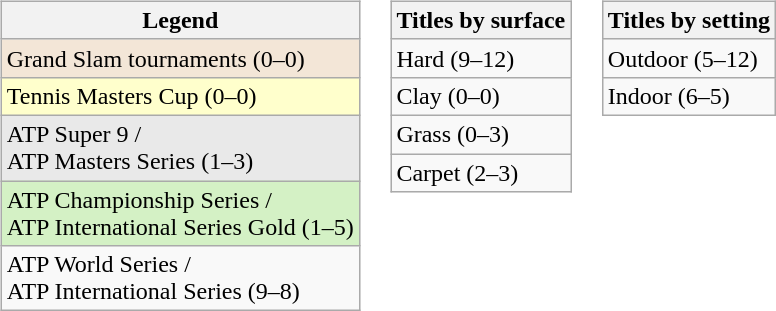<table>
<tr style="vertical-align:top">
<td><br><table class="wikitable">
<tr>
<th>Legend</th>
</tr>
<tr style="background:#F3E6D7;">
<td>Grand Slam tournaments (0–0)</td>
</tr>
<tr style="background:#FFFFCC;">
<td>Tennis Masters Cup (0–0)</td>
</tr>
<tr style="background:#E9E9E9;">
<td>ATP Super 9 /<br>ATP Masters Series (1–3)</td>
</tr>
<tr style="background:#D4F1C5;">
<td>ATP Championship Series /<br>ATP International Series Gold (1–5)</td>
</tr>
<tr>
<td>ATP World Series /<br>ATP International Series (9–8)</td>
</tr>
</table>
</td>
<td><br><table class="wikitable">
<tr>
<th>Titles by surface</th>
</tr>
<tr>
<td>Hard (9–12)</td>
</tr>
<tr>
<td>Clay (0–0)</td>
</tr>
<tr>
<td>Grass (0–3)</td>
</tr>
<tr>
<td>Carpet (2–3)</td>
</tr>
</table>
</td>
<td><br><table class="wikitable">
<tr>
<th>Titles by setting</th>
</tr>
<tr>
<td>Outdoor (5–12)</td>
</tr>
<tr>
<td>Indoor (6–5)</td>
</tr>
</table>
</td>
</tr>
</table>
